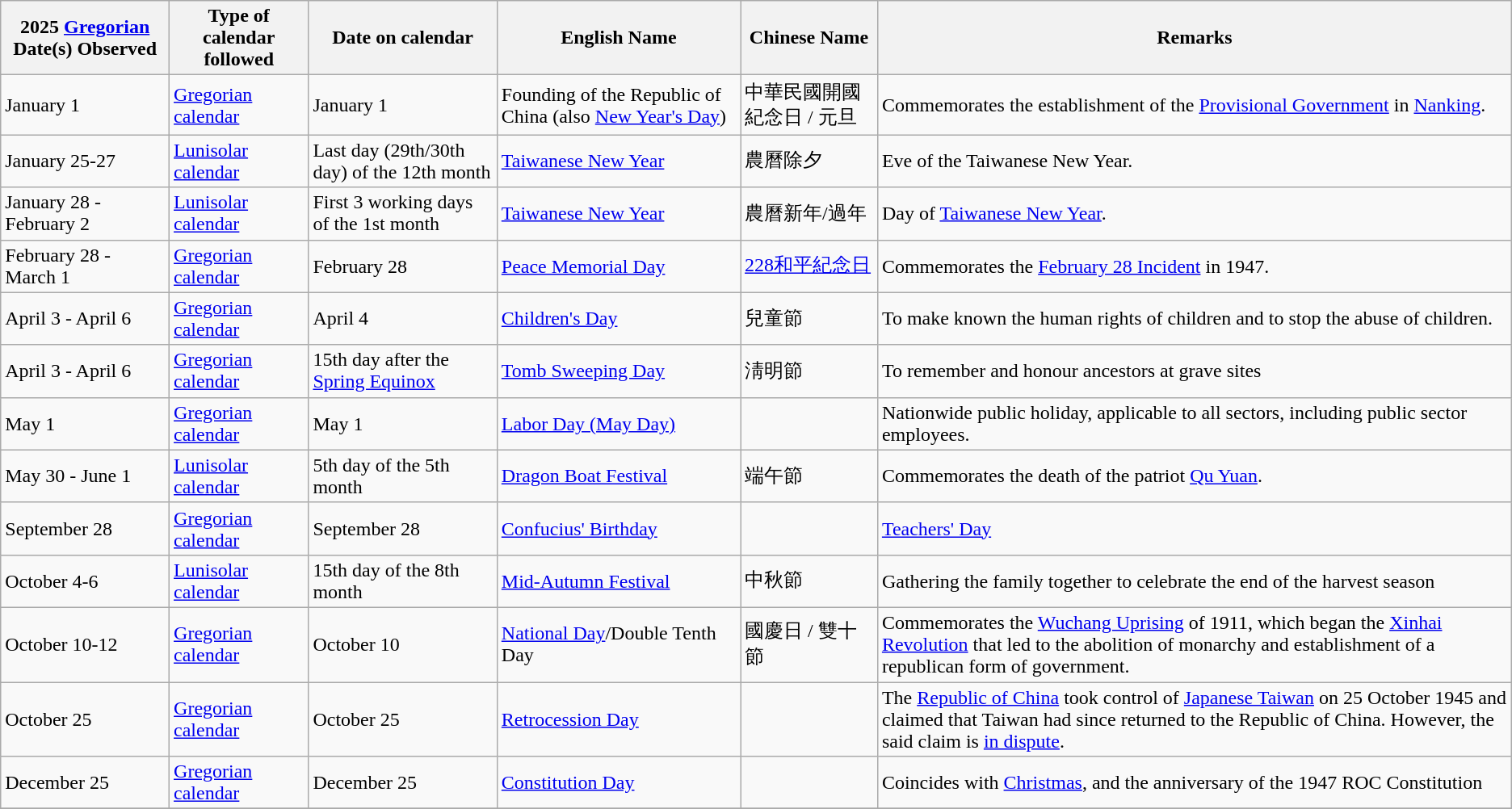<table class="wikitable sortable">
<tr>
<th>2025 <a href='#'>Gregorian</a> Date(s) Observed</th>
<th>Type of calendar followed</th>
<th>Date on calendar</th>
<th>English Name</th>
<th>Chinese Name</th>
<th>Remarks</th>
</tr>
<tr>
<td>January 1</td>
<td><a href='#'>Gregorian calendar</a></td>
<td>January 1</td>
<td>Founding of the Republic of China (also <a href='#'>New Year's Day</a>)</td>
<td>中華民國開國紀念日 / 元旦</td>
<td>Commemorates the establishment of the <a href='#'>Provisional Government</a> in <a href='#'>Nanking</a>.</td>
</tr>
<tr>
<td>January 25-27</td>
<td><a href='#'>Lunisolar calendar</a></td>
<td>Last day (29th/30th day) of the 12th month</td>
<td><a href='#'>Taiwanese New Year</a></td>
<td>農曆除夕</td>
<td>Eve of the Taiwanese New Year.</td>
</tr>
<tr>
<td>January 28 - February 2</td>
<td><a href='#'>Lunisolar calendar</a></td>
<td>First 3 working days of the 1st month</td>
<td><a href='#'>Taiwanese New Year</a></td>
<td>農曆新年/過年</td>
<td>Day of <a href='#'>Taiwanese New Year</a>.</td>
</tr>
<tr>
<td>February 28 - March 1</td>
<td><a href='#'>Gregorian calendar</a></td>
<td>February 28</td>
<td><a href='#'>Peace Memorial Day</a></td>
<td><a href='#'>228和平紀念日</a></td>
<td>Commemorates the <a href='#'>February 28 Incident</a> in 1947.</td>
</tr>
<tr>
<td>April 3 - April 6</td>
<td><a href='#'>Gregorian calendar</a></td>
<td>April 4</td>
<td><a href='#'>Children's Day</a></td>
<td>兒童節</td>
<td>To make known the human rights of children and to stop the abuse of children.</td>
</tr>
<tr>
<td>April 3 - April 6</td>
<td><a href='#'>Gregorian calendar</a></td>
<td>15th day after the <a href='#'>Spring Equinox</a></td>
<td><a href='#'>Tomb Sweeping Day</a></td>
<td>淸明節</td>
<td>To remember and honour ancestors at grave sites</td>
</tr>
<tr>
<td>May 1</td>
<td><a href='#'>Gregorian calendar</a></td>
<td>May 1</td>
<td><a href='#'>Labor Day (May Day)</a></td>
<td></td>
<td>Nationwide public holiday, applicable to all sectors, including public sector employees.</td>
</tr>
<tr>
<td>May 30 - June 1</td>
<td><a href='#'>Lunisolar calendar</a></td>
<td>5th day of the 5th month</td>
<td><a href='#'>Dragon Boat Festival</a></td>
<td>端午節</td>
<td>Commemorates the death of the patriot <a href='#'>Qu Yuan</a>.</td>
</tr>
<tr>
<td>September 28</td>
<td><a href='#'>Gregorian calendar</a></td>
<td>September 28</td>
<td><a href='#'>Confucius' Birthday</a></td>
<td></td>
<td><a href='#'>Teachers' Day</a></td>
</tr>
<tr>
<td>October 4-6</td>
<td><a href='#'>Lunisolar calendar</a></td>
<td>15th day of the 8th month</td>
<td><a href='#'>Mid-Autumn Festival</a></td>
<td>中秋節</td>
<td>Gathering the family together to celebrate the end of the harvest season</td>
</tr>
<tr>
<td>October 10-12</td>
<td><a href='#'>Gregorian calendar</a></td>
<td>October 10</td>
<td><a href='#'>National Day</a>/Double Tenth Day</td>
<td>國慶日 / 雙十節</td>
<td>Commemorates the <a href='#'>Wuchang Uprising</a> of 1911, which began the <a href='#'>Xinhai Revolution</a> that led to the abolition of monarchy and establishment of a republican form of government.</td>
</tr>
<tr>
<td>October 25</td>
<td><a href='#'>Gregorian calendar</a></td>
<td>October 25</td>
<td><a href='#'>Retrocession Day</a></td>
<td></td>
<td>The <a href='#'>Republic of China</a> took control of <a href='#'>Japanese Taiwan</a> on 25 October 1945 and claimed that Taiwan had since returned to the Republic of China. However, the said claim is <a href='#'>in dispute</a>.</td>
</tr>
<tr>
<td>December 25</td>
<td><a href='#'>Gregorian calendar</a></td>
<td>December 25</td>
<td><a href='#'>Constitution Day</a></td>
<td></td>
<td>Coincides with <a href='#'>Christmas</a>, and the anniversary of the 1947 ROC Constitution</td>
</tr>
<tr>
</tr>
</table>
